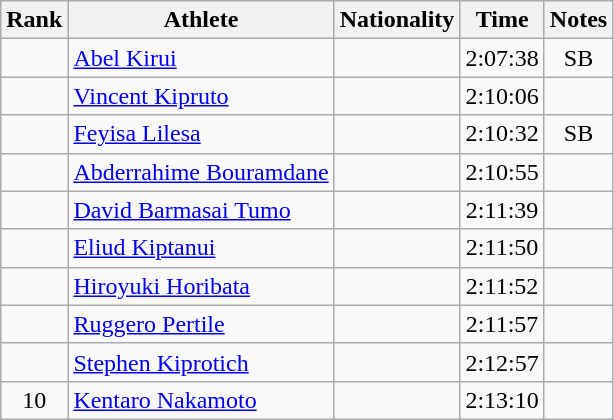<table class="wikitable" style="text-align:center;">
<tr>
<th>Rank</th>
<th>Athlete</th>
<th>Nationality</th>
<th>Time</th>
<th>Notes</th>
</tr>
<tr>
<td></td>
<td align=left><a href='#'>Abel Kirui</a></td>
<td align=left></td>
<td>2:07:38</td>
<td>SB</td>
</tr>
<tr>
<td></td>
<td align=left><a href='#'>Vincent Kipruto</a></td>
<td align=left></td>
<td>2:10:06</td>
<td></td>
</tr>
<tr>
<td></td>
<td align=left><a href='#'>Feyisa Lilesa</a></td>
<td align=left></td>
<td>2:10:32</td>
<td>SB</td>
</tr>
<tr>
<td></td>
<td align=left><a href='#'>Abderrahime Bouramdane</a></td>
<td align=left></td>
<td>2:10:55</td>
<td></td>
</tr>
<tr>
<td></td>
<td align=left><a href='#'>David Barmasai Tumo</a></td>
<td align=left></td>
<td>2:11:39</td>
<td></td>
</tr>
<tr>
<td></td>
<td align=left><a href='#'>Eliud Kiptanui</a></td>
<td align=left></td>
<td>2:11:50</td>
<td></td>
</tr>
<tr>
<td></td>
<td align=left><a href='#'>Hiroyuki Horibata</a></td>
<td align=left></td>
<td>2:11:52</td>
<td></td>
</tr>
<tr>
<td></td>
<td align=left><a href='#'>Ruggero Pertile</a></td>
<td align=left></td>
<td>2:11:57</td>
<td></td>
</tr>
<tr>
<td></td>
<td align=left><a href='#'>Stephen Kiprotich</a></td>
<td align=left></td>
<td>2:12:57</td>
<td></td>
</tr>
<tr>
<td>10</td>
<td align=left><a href='#'>Kentaro Nakamoto</a></td>
<td align=left></td>
<td>2:13:10</td>
<td></td>
</tr>
</table>
